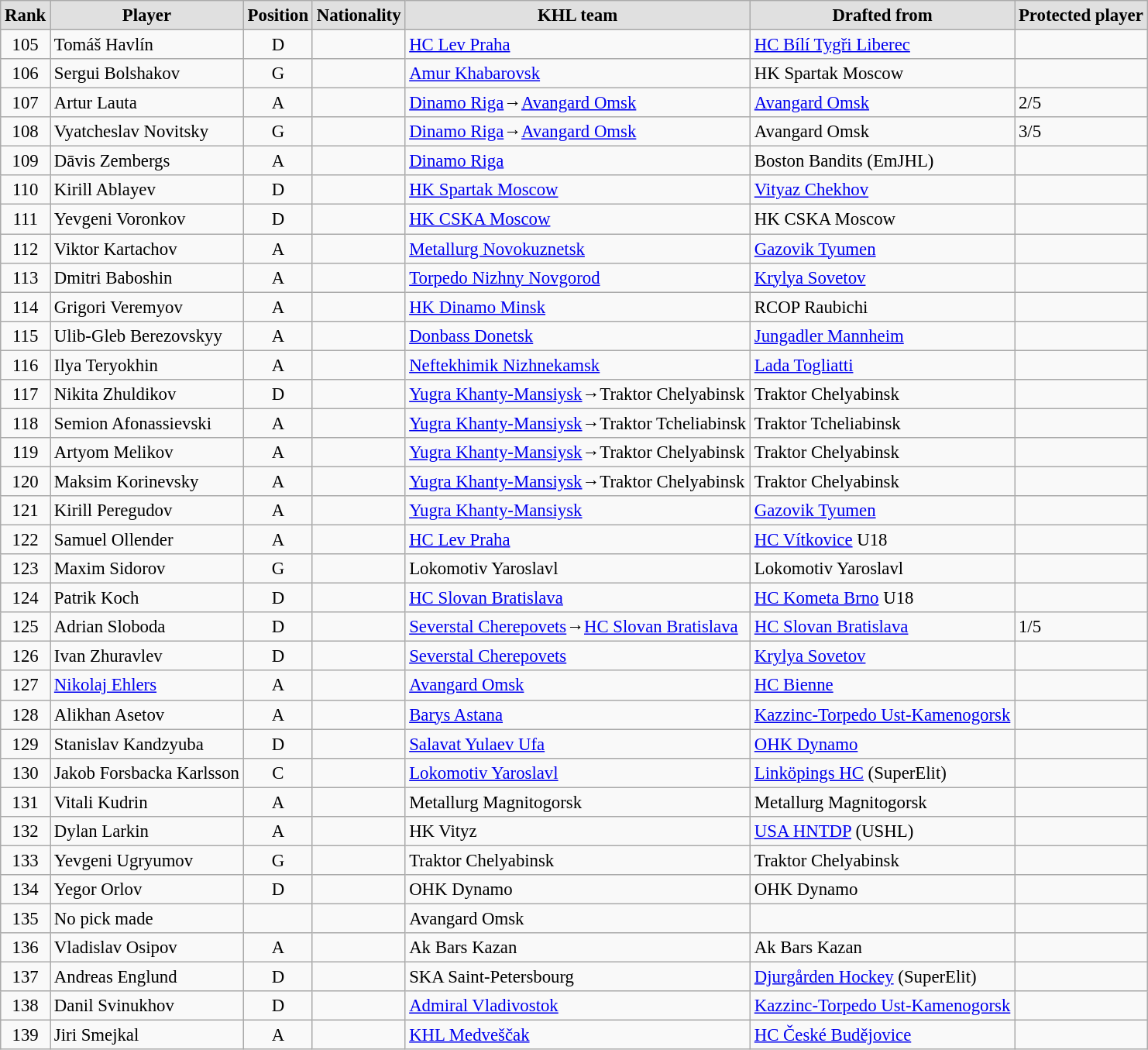<table style="font-size: 95%; text-align: left;" class="wikitable alternance">
<tr>
<th scope="col" style="background: #e0e0e0;">Rank</th>
<th scope="col" style="background: #e0e0e0;">Player</th>
<th scope="col" style="background: #e0e0e0;">Position</th>
<th scope="col" style="background: #e0e0e0;">Nationality</th>
<th scope="col" style="background: #e0e0e0;">KHL team</th>
<th scope="col" style="background: #e0e0e0;">Drafted from</th>
<th scope="col" style="background: #e0e0e0;">Protected player</th>
</tr>
<tr>
<td align="center">105</td>
<td>Tomáš Havlín</td>
<td align="center">D</td>
<td></td>
<td><a href='#'>HC Lev Praha</a></td>
<td><a href='#'>HC Bílí Tygři Liberec</a></td>
<td></td>
</tr>
<tr>
<td align="center">106</td>
<td>Sergui Bolshakov</td>
<td align="center">G</td>
<td></td>
<td><a href='#'>Amur Khabarovsk</a></td>
<td>HK Spartak Moscow</td>
<td></td>
</tr>
<tr>
<td align="center">107</td>
<td>Artur Lauta</td>
<td align="center">A</td>
<td></td>
<td><a href='#'>Dinamo Riga</a>→<a href='#'>Avangard Omsk</a></td>
<td><a href='#'>Avangard Omsk</a></td>
<td>2/5</td>
</tr>
<tr>
<td align="center">108</td>
<td>Vyatcheslav Novitsky</td>
<td align="center">G</td>
<td></td>
<td><a href='#'>Dinamo Riga</a>→<a href='#'>Avangard Omsk</a></td>
<td>Avangard Omsk</td>
<td>3/5</td>
</tr>
<tr>
<td align="center">109</td>
<td>Dāvis Zembergs</td>
<td align="center">A</td>
<td></td>
<td><a href='#'>Dinamo Riga</a></td>
<td>Boston Bandits (EmJHL)</td>
<td></td>
</tr>
<tr>
<td align="center">110</td>
<td>Kirill Ablayev</td>
<td align="center">D</td>
<td></td>
<td><a href='#'>HK Spartak Moscow</a></td>
<td><a href='#'>Vityaz Chekhov</a></td>
<td></td>
</tr>
<tr>
<td align="center">111</td>
<td>Yevgeni Voronkov</td>
<td align="center">D</td>
<td></td>
<td><a href='#'>HK CSKA Moscow</a></td>
<td>HK CSKA Moscow</td>
<td></td>
</tr>
<tr>
<td align="center">112</td>
<td>Viktor Kartachov</td>
<td align="center">A</td>
<td></td>
<td><a href='#'>Metallurg Novokuznetsk</a></td>
<td><a href='#'>Gazovik Tyumen</a></td>
<td></td>
</tr>
<tr>
<td align="center">113</td>
<td>Dmitri Baboshin</td>
<td align="center">A</td>
<td></td>
<td><a href='#'>Torpedo Nizhny Novgorod</a></td>
<td><a href='#'>Krylya Sovetov</a></td>
<td></td>
</tr>
<tr>
<td align="center">114</td>
<td>Grigori Veremyov</td>
<td align="center">A</td>
<td></td>
<td><a href='#'>HK Dinamo Minsk</a></td>
<td>RCOP Raubichi</td>
<td></td>
</tr>
<tr>
<td align="center">115</td>
<td>Ulib-Gleb Berezovskyy</td>
<td align="center">A</td>
<td> </td>
<td><a href='#'>Donbass Donetsk</a></td>
<td><a href='#'>Jungadler Mannheim</a></td>
<td></td>
</tr>
<tr>
<td align="center">116</td>
<td>Ilya Teryokhin</td>
<td align="center">A</td>
<td></td>
<td><a href='#'>Neftekhimik Nizhnekamsk</a></td>
<td><a href='#'>Lada Togliatti</a></td>
<td></td>
</tr>
<tr>
<td align="center">117</td>
<td>Nikita Zhuldikov</td>
<td align="center">D</td>
<td></td>
<td><a href='#'>Yugra Khanty-Mansiysk</a>→Traktor Chelyabinsk</td>
<td>Traktor Chelyabinsk</td>
<td></td>
</tr>
<tr>
<td align="center">118</td>
<td>Semion Afonassievski</td>
<td align="center">A</td>
<td></td>
<td><a href='#'>Yugra Khanty-Mansiysk</a>→Traktor Tcheliabinsk</td>
<td>Traktor Tcheliabinsk</td>
<td></td>
</tr>
<tr>
<td align="center">119</td>
<td>Artyom Melikov</td>
<td align="center">A</td>
<td></td>
<td><a href='#'>Yugra Khanty-Mansiysk</a>→Traktor Chelyabinsk</td>
<td>Traktor Chelyabinsk</td>
<td></td>
</tr>
<tr>
<td align="center">120</td>
<td>Maksim Korinevsky</td>
<td align="center">A</td>
<td></td>
<td><a href='#'>Yugra Khanty-Mansiysk</a>→Traktor Chelyabinsk</td>
<td>Traktor Chelyabinsk</td>
<td></td>
</tr>
<tr>
<td align="center">121</td>
<td>Kirill Peregudov</td>
<td align="center">A</td>
<td></td>
<td><a href='#'>Yugra Khanty-Mansiysk</a></td>
<td><a href='#'>Gazovik Tyumen</a></td>
<td></td>
</tr>
<tr>
<td align="center">122</td>
<td>Samuel Ollender</td>
<td align="center">A</td>
<td></td>
<td><a href='#'>HC Lev Praha</a></td>
<td><a href='#'>HC Vítkovice</a> U18</td>
<td></td>
</tr>
<tr>
<td align="center">123</td>
<td>Maxim Sidorov</td>
<td align="center">G</td>
<td></td>
<td>Lokomotiv Yaroslavl</td>
<td>Lokomotiv Yaroslavl</td>
<td></td>
</tr>
<tr>
<td align="center">124</td>
<td>Patrik Koch</td>
<td align="center">D</td>
<td> </td>
<td><a href='#'>HC Slovan Bratislava</a></td>
<td><a href='#'>HC Kometa Brno</a> U18</td>
<td></td>
</tr>
<tr>
<td align="center">125</td>
<td>Adrian Sloboda</td>
<td align="center">D</td>
<td></td>
<td><a href='#'>Severstal Cherepovets</a>→<a href='#'>HC Slovan Bratislava</a></td>
<td><a href='#'>HC Slovan Bratislava</a></td>
<td>1/5</td>
</tr>
<tr>
<td align="center">126</td>
<td>Ivan Zhuravlev</td>
<td align="center">D</td>
<td></td>
<td><a href='#'>Severstal Cherepovets</a></td>
<td><a href='#'>Krylya Sovetov</a></td>
<td></td>
</tr>
<tr>
<td align="center">127</td>
<td><a href='#'>Nikolaj Ehlers</a></td>
<td align="center">A</td>
<td></td>
<td><a href='#'>Avangard Omsk</a></td>
<td><a href='#'>HC Bienne</a></td>
<td></td>
</tr>
<tr>
<td align="center">128</td>
<td>Alikhan Asetov</td>
<td align="center">A</td>
<td></td>
<td><a href='#'>Barys Astana</a></td>
<td><a href='#'>Kazzinc-Torpedo Ust-Kamenogorsk</a></td>
<td></td>
</tr>
<tr>
<td align="center">129</td>
<td>Stanislav Kandzyuba</td>
<td align="center">D</td>
<td></td>
<td><a href='#'>Salavat Yulaev Ufa</a></td>
<td><a href='#'>OHK Dynamo</a></td>
<td></td>
</tr>
<tr>
<td align="center">130</td>
<td>Jakob Forsbacka Karlsson</td>
<td align="center">C</td>
<td></td>
<td><a href='#'>Lokomotiv Yaroslavl</a></td>
<td><a href='#'>Linköpings HC</a> (SuperElit)</td>
<td></td>
</tr>
<tr>
<td align="center">131</td>
<td>Vitali Kudrin</td>
<td align="center">A</td>
<td></td>
<td>Metallurg Magnitogorsk</td>
<td>Metallurg Magnitogorsk</td>
<td></td>
</tr>
<tr>
<td align="center">132</td>
<td>Dylan Larkin</td>
<td align="center">A</td>
<td></td>
<td>HK Vityz</td>
<td><a href='#'>USA HNTDP</a> (USHL)</td>
<td></td>
</tr>
<tr>
<td align="center">133</td>
<td>Yevgeni Ugryumov</td>
<td align="center">G</td>
<td></td>
<td>Traktor Chelyabinsk</td>
<td>Traktor Chelyabinsk</td>
<td></td>
</tr>
<tr>
<td align="center">134</td>
<td>Yegor Orlov</td>
<td align="center">D</td>
<td></td>
<td>OHK Dynamo</td>
<td>OHK Dynamo</td>
<td></td>
</tr>
<tr>
<td align="center">135</td>
<td>No pick made</td>
<td align="center"></td>
<td></td>
<td>Avangard Omsk</td>
<td></td>
<td></td>
</tr>
<tr>
<td align="center">136</td>
<td>Vladislav Osipov</td>
<td align="center">A</td>
<td></td>
<td>Ak Bars Kazan</td>
<td>Ak Bars Kazan</td>
<td></td>
</tr>
<tr>
<td align="center">137</td>
<td>Andreas Englund</td>
<td align="center">D</td>
<td></td>
<td>SKA Saint-Petersbourg</td>
<td><a href='#'>Djurgården Hockey</a> (SuperElit)</td>
<td></td>
</tr>
<tr>
<td align="center">138</td>
<td>Danil Svinukhov</td>
<td align="center">D</td>
<td></td>
<td><a href='#'>Admiral Vladivostok</a></td>
<td><a href='#'>Kazzinc-Torpedo Ust-Kamenogorsk</a></td>
<td></td>
</tr>
<tr>
<td align="center">139</td>
<td>Jiri Smejkal</td>
<td align="center">A</td>
<td></td>
<td><a href='#'>KHL Medveščak</a></td>
<td><a href='#'>HC České Budějovice</a></td>
<td></td>
</tr>
</table>
